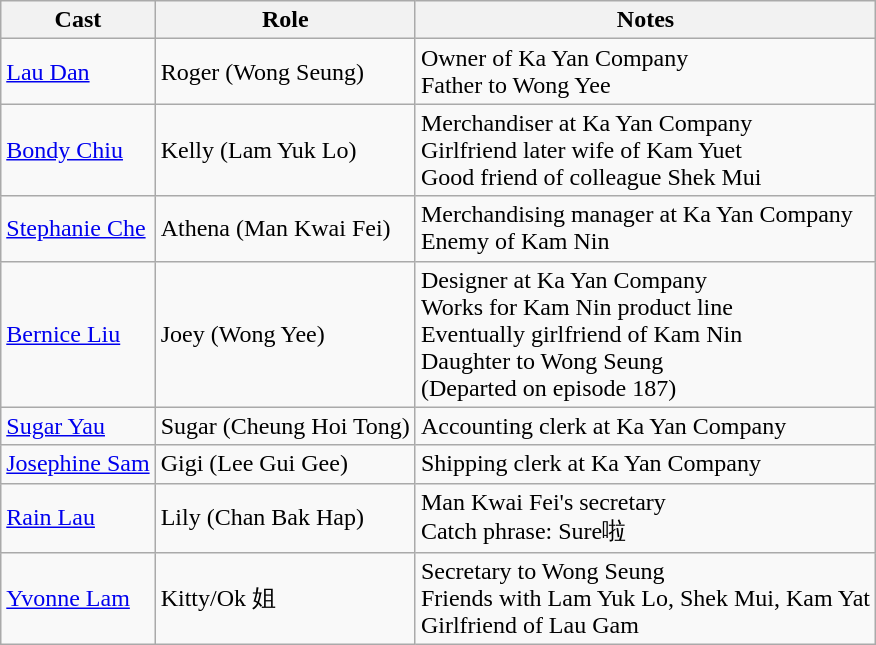<table class="wikitable">
<tr>
<th>Cast</th>
<th>Role</th>
<th>Notes</th>
</tr>
<tr>
<td><a href='#'>Lau Dan</a></td>
<td>Roger (Wong Seung)</td>
<td>Owner of Ka Yan Company<br>Father to Wong Yee</td>
</tr>
<tr>
<td><a href='#'>Bondy Chiu</a></td>
<td>Kelly (Lam Yuk Lo)</td>
<td>Merchandiser at Ka Yan Company<br>Girlfriend later wife of Kam Yuet<br>Good friend of colleague Shek Mui</td>
</tr>
<tr>
<td><a href='#'>Stephanie Che</a></td>
<td>Athena (Man Kwai Fei)</td>
<td>Merchandising manager at Ka Yan Company<br>Enemy of Kam Nin</td>
</tr>
<tr>
<td><a href='#'>Bernice Liu</a></td>
<td>Joey (Wong Yee)</td>
<td>Designer at Ka Yan Company<br>Works for Kam Nin product line<br>Eventually girlfriend of Kam Nin<br>Daughter to Wong Seung<br>(Departed on episode 187)</td>
</tr>
<tr>
<td><a href='#'>Sugar Yau</a></td>
<td>Sugar (Cheung Hoi Tong)</td>
<td>Accounting clerk at Ka Yan Company</td>
</tr>
<tr>
<td><a href='#'>Josephine Sam</a></td>
<td>Gigi (Lee Gui Gee)</td>
<td>Shipping clerk at Ka Yan Company</td>
</tr>
<tr>
<td><a href='#'>Rain Lau</a></td>
<td>Lily (Chan Bak Hap)</td>
<td>Man Kwai Fei's secretary<br>Catch phrase: Sure啦</td>
</tr>
<tr>
<td><a href='#'>Yvonne Lam</a></td>
<td>Kitty/Ok 姐</td>
<td>Secretary to Wong Seung<br>Friends with Lam Yuk Lo, Shek Mui, Kam Yat<br>Girlfriend of Lau Gam</td>
</tr>
</table>
